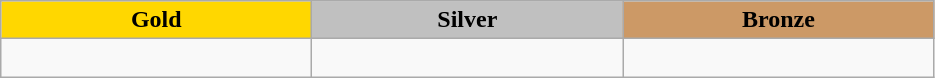<table class="wikitable" style="text-align:left">
<tr align="center">
<td width=200 bgcolor=gold><strong>Gold</strong></td>
<td width=200 bgcolor=silver><strong>Silver</strong></td>
<td width=200 bgcolor=CC9966><strong>Bronze</strong></td>
</tr>
<tr>
<td></td>
<td></td>
<td><br></td>
</tr>
</table>
